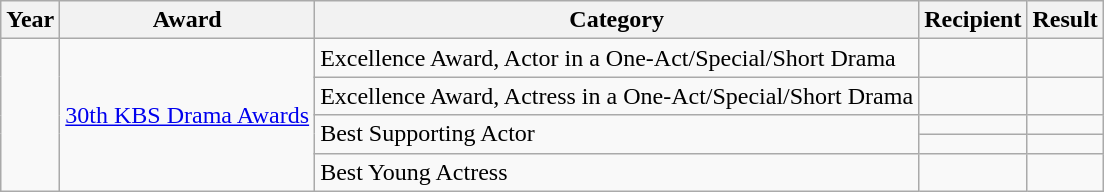<table class="wikitable">
<tr>
<th>Year</th>
<th>Award</th>
<th>Category</th>
<th>Recipient</th>
<th>Result</th>
</tr>
<tr>
<td rowspan="5"></td>
<td rowspan="5"><a href='#'>30th KBS Drama Awards</a></td>
<td>Excellence Award, Actor in a One-Act/Special/Short Drama</td>
<td></td>
<td></td>
</tr>
<tr>
<td>Excellence Award, Actress in a One-Act/Special/Short Drama</td>
<td></td>
<td></td>
</tr>
<tr>
<td rowspan="2">Best Supporting Actor</td>
<td></td>
<td></td>
</tr>
<tr>
<td></td>
<td></td>
</tr>
<tr>
<td>Best Young Actress</td>
<td></td>
<td></td>
</tr>
</table>
